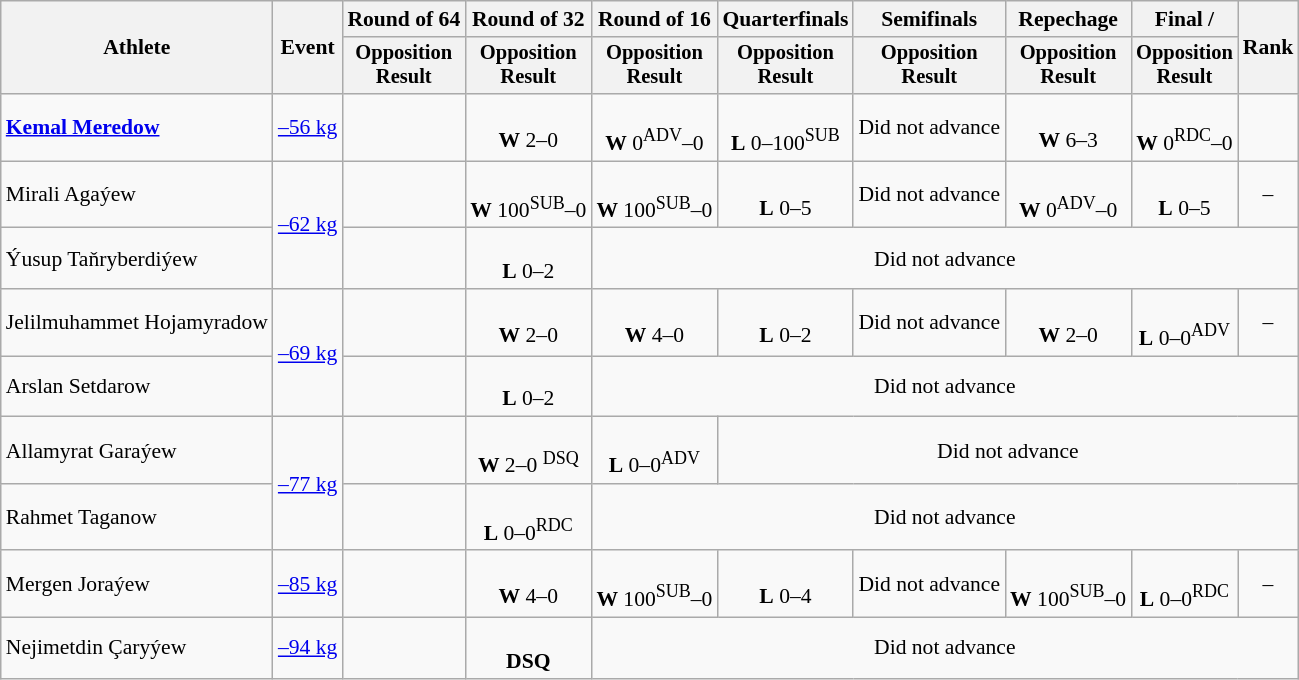<table class=wikitable style=font-size:90%;text-align:center>
<tr>
<th rowspan="2">Athlete</th>
<th rowspan="2">Event</th>
<th>Round of 64</th>
<th>Round of 32</th>
<th>Round of 16</th>
<th>Quarterfinals</th>
<th>Semifinals</th>
<th>Repechage</th>
<th>Final / </th>
<th rowspan=2>Rank</th>
</tr>
<tr style="font-size:95%">
<th>Opposition<br>Result</th>
<th>Opposition<br>Result</th>
<th>Opposition<br>Result</th>
<th>Opposition<br>Result</th>
<th>Opposition<br>Result</th>
<th>Opposition<br>Result</th>
<th>Opposition<br>Result</th>
</tr>
<tr>
<td align=left><strong><a href='#'>Kemal Meredow</a></strong></td>
<td align=left><a href='#'>–56 kg</a></td>
<td></td>
<td><br><strong>W</strong> 2–0</td>
<td><br><strong>W</strong> 0<sup>ADV</sup>–0</td>
<td><br><strong>L</strong> 0–100<sup>SUB</sup></td>
<td>Did not advance</td>
<td><br><strong>W</strong> 6–3</td>
<td><br><strong>W</strong> 0<sup>RDC</sup>–0</td>
<td></td>
</tr>
<tr>
<td align=left>Mirali Agaýew</td>
<td align=left rowspan=2><a href='#'>–62 kg</a></td>
<td></td>
<td><br><strong>W</strong> 100<sup>SUB</sup>–0</td>
<td><br><strong>W</strong> 100<sup>SUB</sup>–0</td>
<td><br><strong>L</strong> 0–5</td>
<td>Did not advance</td>
<td><br><strong>W</strong> 0<sup>ADV</sup>–0</td>
<td><br><strong>L</strong> 0–5</td>
<td>–</td>
</tr>
<tr>
<td align=left>Ýusup Taňryberdiýew</td>
<td></td>
<td><br><strong>L</strong> 0–2</td>
<td colspan=6>Did not advance</td>
</tr>
<tr>
<td align=left>Jelilmuhammet Hojamyradow</td>
<td align=left rowspan=2><a href='#'>–69 kg</a></td>
<td></td>
<td><br><strong>W</strong> 2–0</td>
<td><br><strong>W</strong> 4–0</td>
<td><br><strong>L</strong> 0–2</td>
<td>Did not advance</td>
<td><br><strong>W</strong> 2–0</td>
<td><br><strong>L</strong> 0–0<sup>ADV</sup></td>
<td>–</td>
</tr>
<tr>
<td align=left>Arslan Setdarow</td>
<td></td>
<td><br><strong>L</strong> 0–2</td>
<td colspan=6>Did not advance</td>
</tr>
<tr>
<td align=left>Allamyrat Garaýew</td>
<td align=left rowspan=2><a href='#'>–77 kg</a></td>
<td></td>
<td><br><strong>W</strong> 2–0 <sup>DSQ</sup></td>
<td><br><strong>L</strong> 0–0<sup>ADV</sup></td>
<td colspan=5>Did not advance</td>
</tr>
<tr>
<td align=left>Rahmet Taganow</td>
<td></td>
<td><br><strong>L</strong> 0–0<sup>RDC</sup></td>
<td colspan=6>Did not advance</td>
</tr>
<tr>
<td align=left>Mergen Joraýew</td>
<td align=left><a href='#'>–85 kg</a></td>
<td></td>
<td><br><strong>W</strong> 4–0</td>
<td><br><strong>W</strong> 100<sup>SUB</sup>–0</td>
<td><br><strong>L</strong> 0–4</td>
<td>Did not advance</td>
<td><br><strong>W</strong> 100<sup>SUB</sup>–0</td>
<td><br><strong>L</strong> 0–0<sup>RDC</sup></td>
<td>–</td>
</tr>
<tr>
<td align=left>Nejimetdin Çaryýew</td>
<td align=left><a href='#'>–94 kg</a></td>
<td></td>
<td><br><strong>DSQ</strong></td>
<td colspan=6>Did not advance</td>
</tr>
</table>
